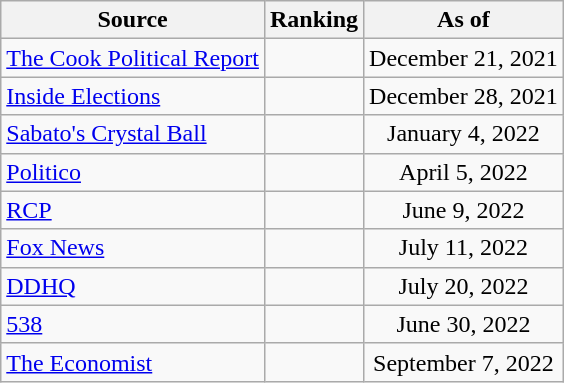<table class="wikitable" style="text-align:center">
<tr>
<th>Source</th>
<th>Ranking</th>
<th>As of</th>
</tr>
<tr>
<td align=left><a href='#'>The Cook Political Report</a></td>
<td></td>
<td>December 21, 2021</td>
</tr>
<tr>
<td align=left><a href='#'>Inside Elections</a></td>
<td></td>
<td>December 28, 2021</td>
</tr>
<tr>
<td align=left><a href='#'>Sabato's Crystal Ball</a></td>
<td></td>
<td>January 4, 2022</td>
</tr>
<tr>
<td align=left><a href='#'>Politico</a></td>
<td></td>
<td>April 5, 2022</td>
</tr>
<tr>
<td align="left"><a href='#'>RCP</a></td>
<td></td>
<td>June 9, 2022</td>
</tr>
<tr>
<td align=left><a href='#'>Fox News</a></td>
<td></td>
<td>July 11, 2022</td>
</tr>
<tr>
<td align="left"><a href='#'>DDHQ</a></td>
<td></td>
<td>July 20, 2022</td>
</tr>
<tr>
<td align="left"><a href='#'>538</a></td>
<td></td>
<td>June 30, 2022</td>
</tr>
<tr>
<td align="left"><a href='#'>The Economist</a></td>
<td></td>
<td>September 7, 2022</td>
</tr>
</table>
